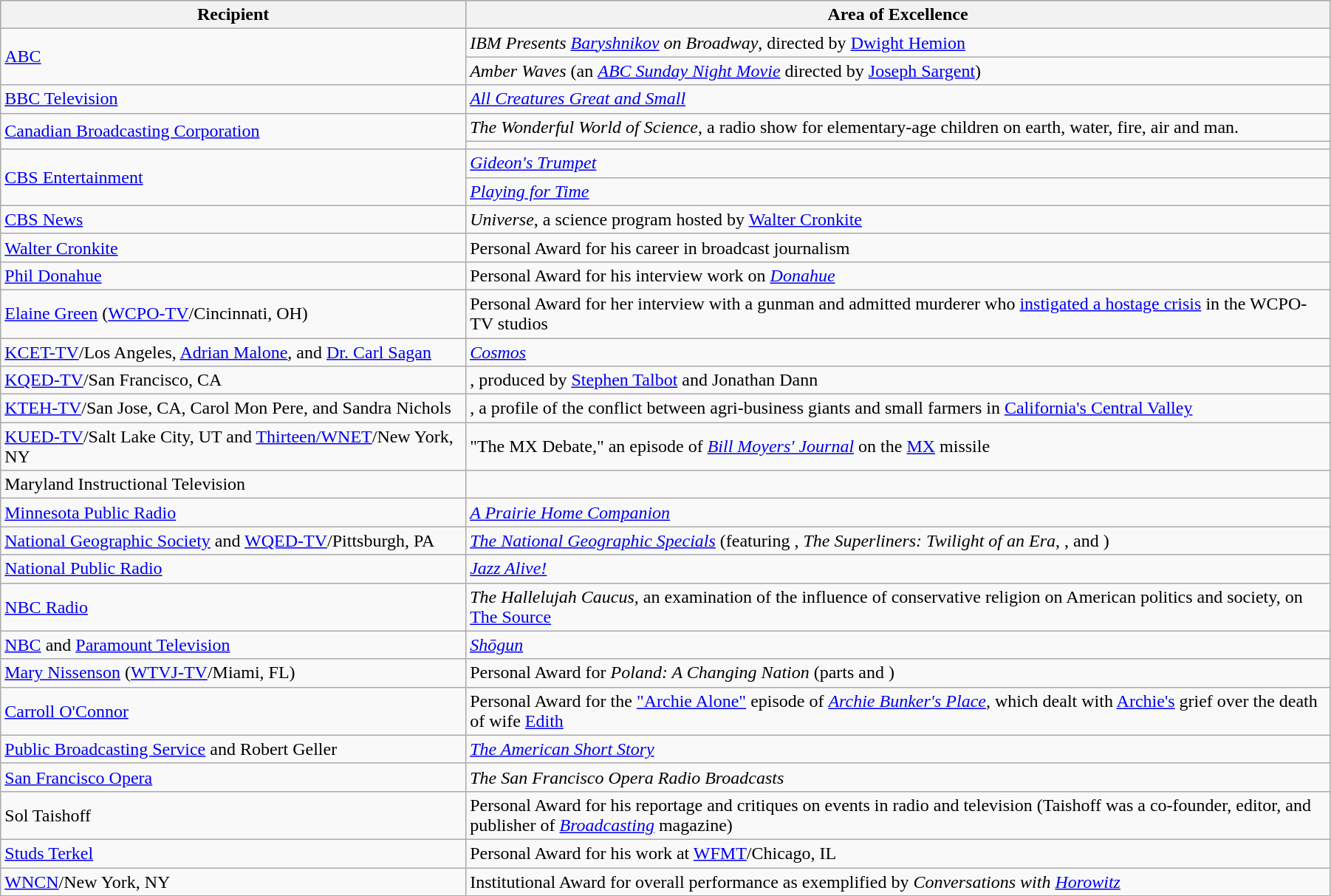<table class="wikitable" style="width:95%">
<tr bgcolor="#CCCCCC">
<th width=35%>Recipient</th>
<th width=65%>Area of Excellence</th>
</tr>
<tr>
<td rowspan="2"><a href='#'>ABC</a></td>
<td><em>IBM Presents <a href='#'>Baryshnikov</a> on Broadway</em>, directed by <a href='#'>Dwight Hemion</a></td>
</tr>
<tr>
<td><em>Amber Waves</em> (an <em><a href='#'>ABC Sunday Night Movie</a></em> directed by <a href='#'>Joseph Sargent</a>)</td>
</tr>
<tr>
<td><a href='#'>BBC Television</a></td>
<td><em><a href='#'>All Creatures Great and Small</a></em></td>
</tr>
<tr>
<td rowspan="2"><a href='#'>Canadian Broadcasting Corporation</a></td>
<td><em>The Wonderful World of Science</em>, a radio show for elementary-age children on earth, water, fire, air and man.</td>
</tr>
<tr>
<td><em></em></td>
</tr>
<tr>
<td rowspan="2"><a href='#'>CBS Entertainment</a></td>
<td><em><a href='#'>Gideon's Trumpet</a></em></td>
</tr>
<tr>
<td><em><a href='#'>Playing for Time</a></em></td>
</tr>
<tr>
<td><a href='#'>CBS News</a></td>
<td><em>Universe</em>, a science program hosted by <a href='#'>Walter Cronkite</a></td>
</tr>
<tr>
<td><a href='#'>Walter Cronkite</a></td>
<td>Personal Award for his career in broadcast journalism</td>
</tr>
<tr>
<td><a href='#'>Phil Donahue</a></td>
<td>Personal Award for his interview work on <em><a href='#'>Donahue</a></em></td>
</tr>
<tr>
<td rowspan="1"><a href='#'>Elaine Green</a> (<a href='#'>WCPO-TV</a>/Cincinnati, OH)</td>
<td>Personal Award for her interview with a gunman and admitted murderer who <a href='#'>instigated a hostage crisis</a> in the WCPO-TV studios</td>
</tr>
<tr>
<td><a href='#'>KCET-TV</a>/Los Angeles, <a href='#'>Adrian Malone</a>, and <a href='#'>Dr. Carl Sagan</a></td>
<td><em><a href='#'>Cosmos</a></em></td>
</tr>
<tr>
<td><a href='#'>KQED-TV</a>/San Francisco, CA</td>
<td><em></em>, produced by <a href='#'>Stephen Talbot</a> and Jonathan Dann</td>
</tr>
<tr>
<td><a href='#'>KTEH-TV</a>/San Jose, CA, Carol Mon Pere, and Sandra Nichols</td>
<td><em></em>, a profile of the conflict between agri-business giants and small farmers in <a href='#'>California's Central Valley</a></td>
</tr>
<tr>
<td><a href='#'>KUED-TV</a>/Salt Lake City, UT and <a href='#'>Thirteen/WNET</a>/New York, NY</td>
<td>"The MX Debate," an episode of <em><a href='#'>Bill Moyers' Journal</a></em> on the <a href='#'>MX</a> missile</td>
</tr>
<tr>
<td>Maryland Instructional Television</td>
<td><em></em></td>
</tr>
<tr>
<td><a href='#'>Minnesota Public Radio</a></td>
<td><em><a href='#'>A Prairie Home Companion</a></em></td>
</tr>
<tr>
<td><a href='#'>National Geographic Society</a> and <a href='#'>WQED-TV</a>/Pittsburgh, PA</td>
<td><em><a href='#'>The National Geographic Specials</a></em> (featuring <em></em>, <em>The Superliners: Twilight of an Era</em>, <em></em>, and <em></em>)</td>
</tr>
<tr>
<td><a href='#'>National Public Radio</a></td>
<td><em><a href='#'>Jazz Alive!</a></em></td>
</tr>
<tr>
<td><a href='#'>NBC Radio</a></td>
<td><em>The Hallelujah Caucus</em>, an examination of the influence of conservative religion on American politics and society, on <a href='#'>The Source</a></td>
</tr>
<tr>
<td><a href='#'>NBC</a> and <a href='#'>Paramount Television</a></td>
<td><em><a href='#'>Shōgun</a></em></td>
</tr>
<tr>
<td><a href='#'>Mary Nissenson</a> (<a href='#'>WTVJ-TV</a>/Miami, FL)</td>
<td>Personal Award for <em>Poland: A Changing Nation</em> (parts  and )</td>
</tr>
<tr>
<td><a href='#'>Carroll O'Connor</a></td>
<td>Personal Award for the <a href='#'>"Archie Alone"</a> episode of <em><a href='#'>Archie Bunker's Place</a></em>, which dealt with <a href='#'>Archie's</a> grief over the death of wife <a href='#'>Edith</a></td>
</tr>
<tr>
<td><a href='#'>Public Broadcasting Service</a> and Robert Geller</td>
<td><em><a href='#'>The American Short Story</a></em></td>
</tr>
<tr>
<td><a href='#'>San Francisco Opera</a></td>
<td><em>The San Francisco Opera Radio Broadcasts</em></td>
</tr>
<tr>
<td>Sol Taishoff</td>
<td>Personal Award for his reportage and critiques on events in radio and television (Taishoff was a co-founder, editor, and publisher of <em><a href='#'>Broadcasting</a></em> magazine)</td>
</tr>
<tr>
<td><a href='#'>Studs Terkel</a></td>
<td>Personal Award for his work at <a href='#'>WFMT</a>/Chicago, IL</td>
</tr>
<tr>
<td><a href='#'>WNCN</a>/New York, NY</td>
<td>Institutional Award for overall performance as exemplified by <em>Conversations with <a href='#'>Horowitz</a></em></td>
</tr>
</table>
